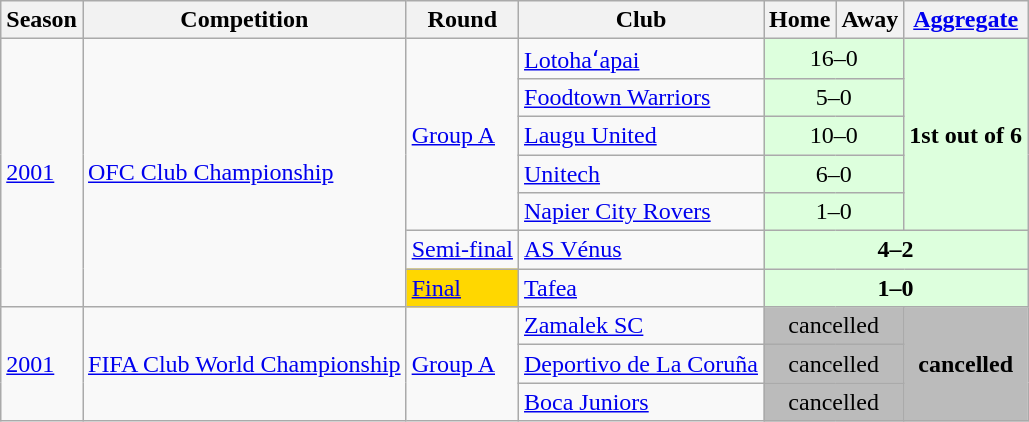<table class="wikitable">
<tr>
<th>Season</th>
<th>Competition</th>
<th>Round</th>
<th>Club</th>
<th>Home</th>
<th>Away</th>
<th><a href='#'>Aggregate</a></th>
</tr>
<tr>
<td rowspan="7"><a href='#'>2001</a></td>
<td rowspan="7"><a href='#'>OFC Club Championship</a></td>
<td rowspan="5"><a href='#'>Group A</a></td>
<td> <a href='#'>Lotohaʻapai</a></td>
<td colspan="2;" style="text-align:center; background:#dfd;">16–0</td>
<td rowspan="5" style="text-align:center; background:#dfd;"><strong>1st out of 6</strong></td>
</tr>
<tr>
<td> <a href='#'>Foodtown Warriors</a></td>
<td colspan="2;" style="text-align:center; background:#dfd;">5–0</td>
</tr>
<tr>
<td> <a href='#'>Laugu United</a></td>
<td colspan="2;" style="text-align:center; background:#dfd;">10–0</td>
</tr>
<tr>
<td> <a href='#'>Unitech</a></td>
<td colspan="2;" style="text-align:center; background:#dfd;">6–0</td>
</tr>
<tr>
<td> <a href='#'>Napier City Rovers</a></td>
<td colspan="2;" style="text-align:center; background:#dfd;">1–0</td>
</tr>
<tr>
<td><a href='#'>Semi-final</a></td>
<td> <a href='#'>AS Vénus</a></td>
<td colspan="3;" style="text-align:center; background:#dfd;"><strong>4–2</strong></td>
</tr>
<tr>
<td bgcolor="gold"><a href='#'>Final</a></td>
<td> <a href='#'>Tafea</a></td>
<td colspan="3;" style="text-align:center; background:#dfd;"><strong>1–0</strong></td>
</tr>
<tr>
<td rowspan="3"><a href='#'>2001</a></td>
<td rowspan="3"><a href='#'>FIFA Club World Championship</a></td>
<td rowspan="3"><a href='#'>Group A</a></td>
<td> <a href='#'>Zamalek SC</a></td>
<td colspan="2;" style="text-align:center; background:#bbb;">cancelled</td>
<td rowspan="3" style="text-align:center; background:#bbb;"><strong>cancelled</strong></td>
</tr>
<tr>
<td> <a href='#'>Deportivo de La Coruña</a></td>
<td colspan="2;" style="text-align:center; background:#bbb;">cancelled</td>
</tr>
<tr>
<td> <a href='#'>Boca Juniors</a></td>
<td colspan="2;" style="text-align:center; background:#bbb;">cancelled</td>
</tr>
</table>
